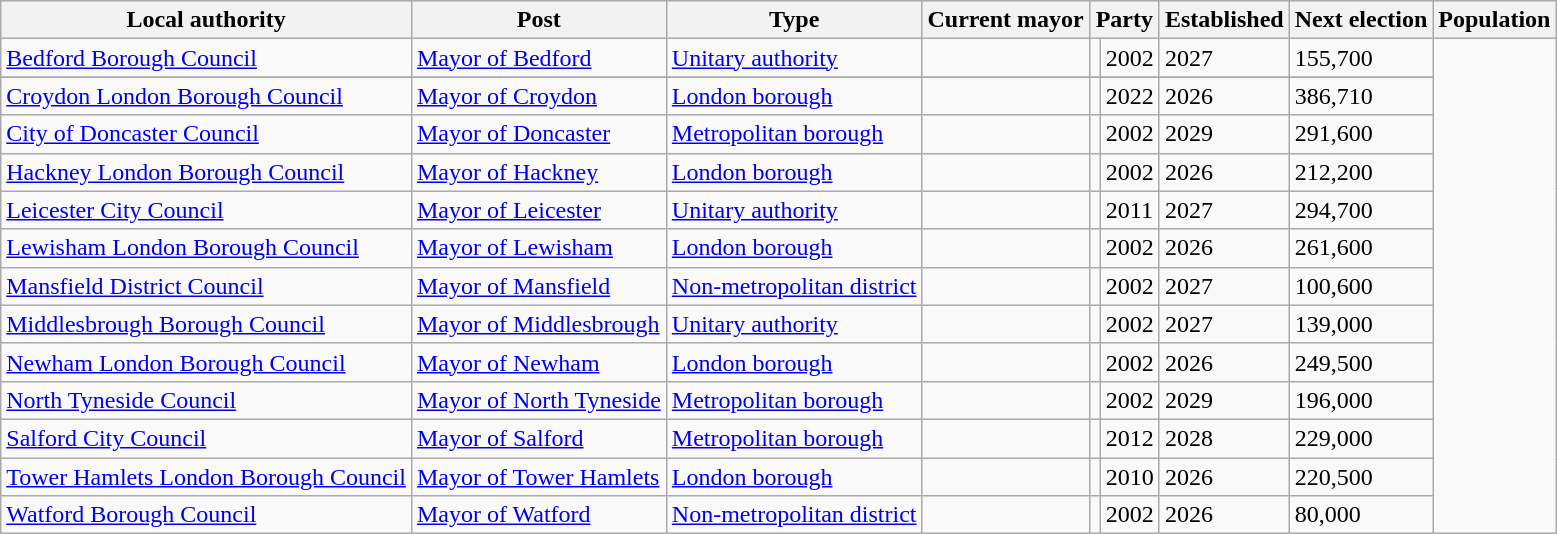<table class="wikitable sortable">
<tr>
<th>Local authority</th>
<th>Post</th>
<th>Type</th>
<th>Current mayor</th>
<th colspan="2">Party</th>
<th>Established</th>
<th>Next election</th>
<th>Population</th>
</tr>
<tr>
<td><a href='#'>Bedford Borough Council</a></td>
<td><a href='#'>Mayor of Bedford</a></td>
<td><a href='#'>Unitary authority</a></td>
<td></td>
<td></td>
<td>2002</td>
<td>2027</td>
<td>155,700</td>
</tr>
<tr>
</tr>
<tr>
<td><a href='#'>Croydon London Borough Council</a></td>
<td><a href='#'>Mayor of Croydon</a></td>
<td><a href='#'>London borough</a></td>
<td></td>
<td></td>
<td>2022</td>
<td>2026</td>
<td>386,710</td>
</tr>
<tr>
<td><a href='#'>City of Doncaster Council</a></td>
<td><a href='#'>Mayor of Doncaster</a></td>
<td><a href='#'>Metropolitan borough</a></td>
<td></td>
<td></td>
<td>2002</td>
<td>2029</td>
<td>291,600</td>
</tr>
<tr>
<td><a href='#'>Hackney London Borough Council</a></td>
<td><a href='#'>Mayor of Hackney</a></td>
<td><a href='#'>London borough</a></td>
<td></td>
<td></td>
<td>2002</td>
<td>2026</td>
<td>212,200</td>
</tr>
<tr>
<td><a href='#'>Leicester City Council</a></td>
<td><a href='#'>Mayor of Leicester</a></td>
<td><a href='#'>Unitary authority</a></td>
<td></td>
<td></td>
<td>2011</td>
<td>2027</td>
<td>294,700</td>
</tr>
<tr>
<td><a href='#'>Lewisham London Borough Council</a></td>
<td><a href='#'>Mayor of Lewisham</a></td>
<td><a href='#'>London borough</a></td>
<td></td>
<td></td>
<td>2002</td>
<td>2026</td>
<td>261,600</td>
</tr>
<tr>
<td><a href='#'>Mansfield District Council</a></td>
<td><a href='#'>Mayor of Mansfield</a></td>
<td><a href='#'>Non-metropolitan district</a></td>
<td></td>
<td></td>
<td>2002</td>
<td>2027</td>
<td>100,600</td>
</tr>
<tr>
<td><a href='#'>Middlesbrough Borough Council</a></td>
<td><a href='#'>Mayor of Middlesbrough</a></td>
<td><a href='#'>Unitary authority</a></td>
<td></td>
<td></td>
<td>2002</td>
<td>2027</td>
<td>139,000</td>
</tr>
<tr>
<td><a href='#'>Newham London Borough Council</a></td>
<td><a href='#'>Mayor of Newham</a></td>
<td><a href='#'>London borough</a></td>
<td></td>
<td></td>
<td>2002</td>
<td>2026</td>
<td>249,500</td>
</tr>
<tr>
<td><a href='#'>North Tyneside Council</a></td>
<td><a href='#'>Mayor of North Tyneside</a></td>
<td><a href='#'>Metropolitan borough</a></td>
<td></td>
<td></td>
<td>2002</td>
<td>2029</td>
<td>196,000</td>
</tr>
<tr>
<td><a href='#'>Salford City Council</a></td>
<td><a href='#'>Mayor of Salford</a></td>
<td><a href='#'>Metropolitan borough</a></td>
<td></td>
<td></td>
<td>2012</td>
<td>2028</td>
<td>229,000</td>
</tr>
<tr>
<td><a href='#'>Tower Hamlets London Borough Council</a></td>
<td><a href='#'>Mayor of Tower Hamlets</a></td>
<td><a href='#'>London borough</a></td>
<td></td>
<td></td>
<td>2010</td>
<td>2026</td>
<td>220,500</td>
</tr>
<tr>
<td><a href='#'>Watford Borough Council</a></td>
<td><a href='#'>Mayor of Watford</a></td>
<td><a href='#'>Non-metropolitan district</a></td>
<td></td>
<td></td>
<td>2002</td>
<td>2026</td>
<td>80,000</td>
</tr>
</table>
